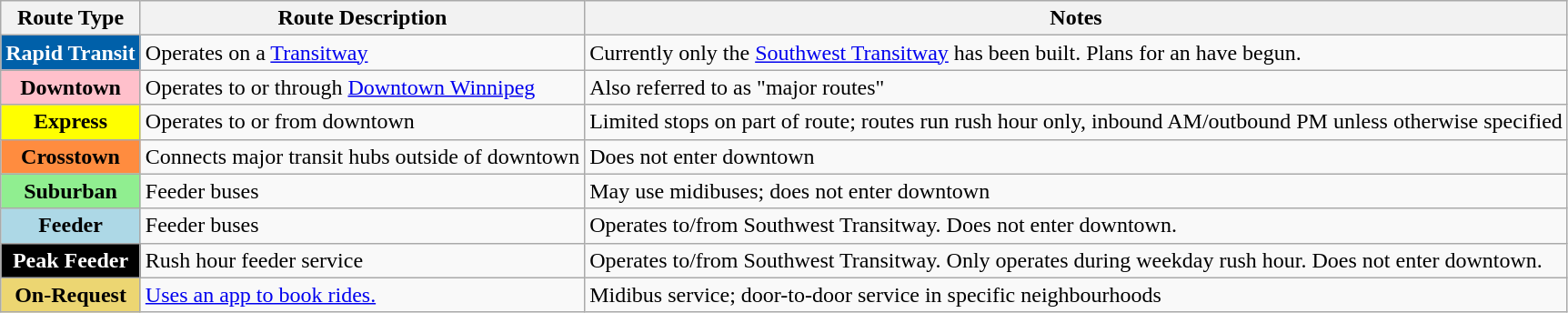<table class="wikitable">
<tr>
<th>Route Type</th>
<th>Route Description</th>
<th>Notes</th>
</tr>
<tr>
<th style="background: #0060A9; color: #FFFFFF;">Rapid Transit</th>
<td>Operates on a <a href='#'>Transitway</a></td>
<td>Currently only the <a href='#'>Southwest Transitway</a> has been built. Plans for an  have begun.</td>
</tr>
<tr>
<th style="background: pink;">Downtown</th>
<td>Operates to or through <a href='#'>Downtown Winnipeg</a></td>
<td>Also referred to as "major routes"</td>
</tr>
<tr>
<th style="background: yellow;">Express</th>
<td>Operates to or from downtown</td>
<td>Limited stops on part of route; routes run rush hour only, inbound AM/outbound PM unless otherwise specified</td>
</tr>
<tr>
<th style="background: #ff8c3f;">Crosstown</th>
<td>Connects major transit hubs outside of downtown</td>
<td>Does not enter downtown</td>
</tr>
<tr>
<th style="background: lightgreen;">Suburban</th>
<td>Feeder buses</td>
<td>May use midibuses; does not enter downtown</td>
</tr>
<tr>
<th style="background: lightblue;color: #000000">Feeder</th>
<td>Feeder buses</td>
<td>Operates to/from Southwest Transitway. Does not enter downtown.</td>
</tr>
<tr>
<th style="background: #000000;color: #FFFFFF">Peak Feeder</th>
<td>Rush hour feeder service</td>
<td>Operates to/from Southwest Transitway. Only operates during weekday rush hour. Does not enter downtown.</td>
</tr>
<tr>
<th style="background: #ECD672;">On-Request</th>
<td><a href='#'>Uses an app to book rides.</a></td>
<td>Midibus service; door-to-door service in specific neighbourhoods</td>
</tr>
</table>
